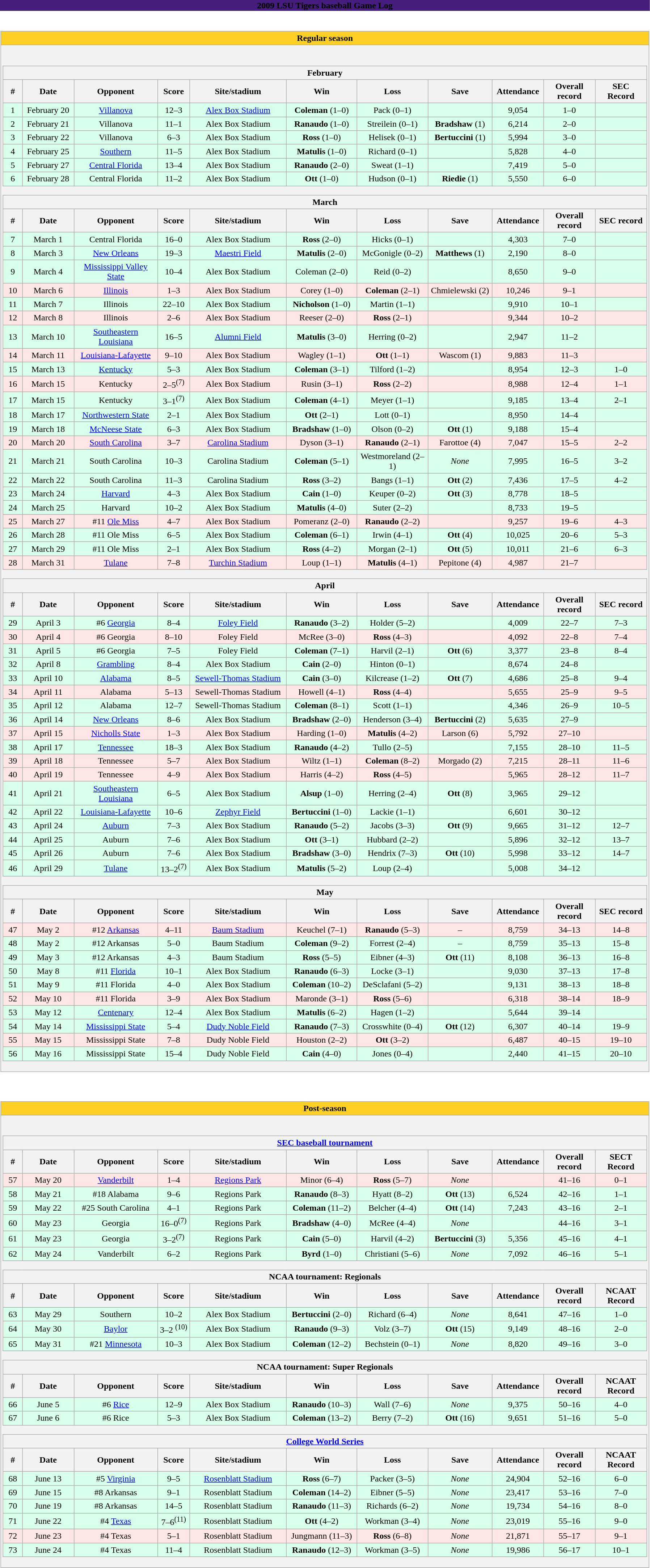<table class="toccolours collapsible" width=95% style="clear:both; text-align:center;">
<tr>
<th colspan=11 style="background:#461D7C;"><span>2009 LSU Tigers baseball Game Log</span></th>
</tr>
<tr>
<th><br><table border="1" class="wikitable collapsible collapsed" width="100%" style="font-weight:normal;">
<tr>
<th colspan=11 style="background:#FDD023;"><span>Regular season</span></th>
</tr>
<tr>
<th><br><table border="1" class="wikitable collapsible collapsed" width="100%" style="font-weight:normal;">
<tr>
<th colspan=11><span>February</span></th>
</tr>
<tr>
<th bgcolor="#DDDDFF" width="3%">#</th>
<th bgcolor="#DDDDFF" width="8%">Date</th>
<th bgcolor="#DDDDFF" width="13%">Opponent</th>
<th bgcolor="#DDDDFF" width="5%">Score</th>
<th bgcolor="#DDDDFF" width="15%">Site/stadium</th>
<th bgcolor="#DDDDFF" width="11%">Win</th>
<th bgcolor="#DDDDFF" width="11%">Loss</th>
<th bgcolor="#DDDDFF" width="10%">Save</th>
<th bgcolor="#DDDDFF" width="8%">Attendance</th>
<th bgcolor="#DDDDFF" width="8%">Overall record</th>
<th bgcolor="#DDDDFF" width="8%">SEC<br>Record</th>
</tr>
<tr align="center" bgcolor="#D8FFEB">
<td>1</td>
<td>February 20</td>
<td><a href='#'>Villanova</a></td>
<td>12–3</td>
<td><a href='#'>Alex Box Stadium</a></td>
<td><strong>Coleman</strong> (1–0)</td>
<td>Pack (0–1)</td>
<td></td>
<td>9,054</td>
<td>1–0</td>
<td></td>
</tr>
<tr align="center" bgcolor="#D8FFEB">
<td>2</td>
<td>February 21</td>
<td>Villanova</td>
<td>11–1</td>
<td>Alex Box Stadium</td>
<td><strong>Ranaudo</strong> (1–0)</td>
<td>Streilein (0–1)</td>
<td><strong>Bradshaw</strong> (1)</td>
<td>6,214</td>
<td>2–0</td>
<td></td>
</tr>
<tr align="center" bgcolor="#D8FFEB">
<td>3</td>
<td>February 22</td>
<td>Villanova</td>
<td>6–3</td>
<td>Alex Box Stadium</td>
<td><strong>Ross</strong> (1–0)</td>
<td>Helisek (0–1)</td>
<td><strong>Bertuccini</strong> (1)</td>
<td>5,994</td>
<td>3–0</td>
<td></td>
</tr>
<tr align="center" bgcolor="#D8FFEB">
<td>4</td>
<td>February 25</td>
<td><a href='#'>Southern</a></td>
<td>11–5</td>
<td>Alex Box Stadium</td>
<td><strong>Matulis</strong> (1–0)</td>
<td>Richard (0–1)</td>
<td></td>
<td>5,828</td>
<td>4–0</td>
<td></td>
</tr>
<tr align="center" bgcolor="#D8FFEB">
<td>5</td>
<td>February 27</td>
<td><a href='#'>Central Florida</a></td>
<td>13–4</td>
<td>Alex Box Stadium</td>
<td><strong>Ranaudo</strong> (2–0)</td>
<td>Sweat (1–1)</td>
<td></td>
<td>7,419</td>
<td>5–0</td>
<td></td>
</tr>
<tr align="center" bgcolor="#D8FFEB">
<td>6</td>
<td>February 28</td>
<td>Central Florida</td>
<td>11–2</td>
<td>Alex Box Stadium</td>
<td><strong>Ott</strong> (1–0)</td>
<td>Hudson (0–1)</td>
<td><strong>Riedie</strong> (1)</td>
<td>5,550</td>
<td>6–0</td>
<td></td>
</tr>
</table>
<table border="1" class="wikitable collapsible collapsed" width="100%" style="font-weight:normal;">
<tr>
<th colspan=11><span>March</span></th>
</tr>
<tr>
<th bgcolor="#DDDDFF" width="3%">#</th>
<th bgcolor="#DDDDFF" width="8%">Date</th>
<th bgcolor="#DDDDFF" width="13%">Opponent</th>
<th bgcolor="#DDDDFF" width="5%">Score</th>
<th bgcolor="#DDDDFF" width="15%">Site/stadium</th>
<th bgcolor="#DDDDFF" width="11%">Win</th>
<th bgcolor="#DDDDFF" width="11%">Loss</th>
<th bgcolor="#DDDDFF" width="10%">Save</th>
<th bgcolor="#DDDDFF" width="8%">Attendance</th>
<th bgcolor="#DDDDFF" width="8%">Overall record</th>
<th bgcolor="#DDDDFF" width="8%">SEC record</th>
</tr>
<tr align="center" bgcolor="#D8FFEB">
<td>7</td>
<td>March 1</td>
<td>Central Florida</td>
<td>16–0</td>
<td>Alex Box Stadium</td>
<td><strong>Ross</strong> (2–0)</td>
<td>Hicks (0–1)</td>
<td></td>
<td>4,303</td>
<td>7–0</td>
<td></td>
</tr>
<tr align="center" bgcolor="#D8FFEB">
<td>8</td>
<td>March 3</td>
<td><a href='#'>New Orleans</a></td>
<td>19–3</td>
<td><a href='#'>Maestri Field</a></td>
<td><strong>Matulis</strong> (2–0)</td>
<td>McGonigle (0–2)</td>
<td><strong>Matthews</strong> (1)</td>
<td>2,190</td>
<td>8–0</td>
<td></td>
</tr>
<tr align="center" bgcolor="#D8FFEB">
<td>9</td>
<td>March 4</td>
<td><a href='#'>Mississippi Valley State</a></td>
<td>10–4</td>
<td>Alex Box Stadium</td>
<td>Coleman (2–0)</td>
<td>Reid (0–2)</td>
<td></td>
<td>8,650</td>
<td>9–0</td>
<td></td>
</tr>
<tr align="center" bgcolor="FFE6E6">
<td>10</td>
<td>March 6</td>
<td><a href='#'>Illinois</a></td>
<td>1–3</td>
<td>Alex Box Stadium</td>
<td>Corey (1–0)</td>
<td><strong>Coleman</strong> (2–1)</td>
<td>Chmielewski (2)</td>
<td>10,246</td>
<td>9–1</td>
<td></td>
</tr>
<tr align="center" bgcolor="#D8FFEB">
<td>11</td>
<td>March 7</td>
<td>Illinois</td>
<td>22–10</td>
<td>Alex Box Stadium</td>
<td><strong>Nicholson</strong> (1–0)</td>
<td>Martin (1–1)</td>
<td></td>
<td>9,910</td>
<td>10–1</td>
<td></td>
</tr>
<tr align="center" bgcolor="FFE6E6">
<td>12</td>
<td>March 8</td>
<td>Illinois</td>
<td>2–6</td>
<td>Alex Box Stadium</td>
<td>Reeser (2–0)</td>
<td><strong>Ross</strong> (2–1)</td>
<td></td>
<td>9,344</td>
<td>10–2</td>
<td></td>
</tr>
<tr align="center" bgcolor="#D8FFEB">
<td>13</td>
<td>March 10</td>
<td><a href='#'>Southeastern Louisiana</a></td>
<td>16–5</td>
<td><a href='#'>Alumni Field</a></td>
<td><strong>Matulis</strong> (3–0)</td>
<td>Herring (0–2)</td>
<td></td>
<td>2,947</td>
<td>11–2</td>
<td></td>
</tr>
<tr align="center" bgcolor="FFE6E6">
<td>14</td>
<td>March 11</td>
<td><a href='#'>Louisiana-Lafayette</a></td>
<td>9–10</td>
<td>Alex Box Stadium</td>
<td>Wagley (1–1)</td>
<td><strong>Ott</strong> (1–1)</td>
<td>Wascom (1)</td>
<td>9,883</td>
<td>11–3</td>
<td></td>
</tr>
<tr align="center" bgcolor="#D8FFEB">
<td>15</td>
<td>March 13</td>
<td><a href='#'>Kentucky</a></td>
<td>5–3</td>
<td>Alex Box Stadium</td>
<td><strong>Coleman</strong> (3–1)</td>
<td>Tilford (1–2)</td>
<td></td>
<td>8,954</td>
<td>12–3</td>
<td>1–0</td>
</tr>
<tr align="center" bgcolor="FFE6E6">
<td>16</td>
<td>March 15</td>
<td>Kentucky</td>
<td>2–5<sup>(7)</sup></td>
<td>Alex Box Stadium</td>
<td>Rusin (3–1)</td>
<td><strong>Ross</strong> (2–2)</td>
<td></td>
<td>8,988</td>
<td>12–4</td>
<td>1–1</td>
</tr>
<tr align="center" bgcolor="#D8FFEB">
<td>17</td>
<td>March 15</td>
<td>Kentucky</td>
<td>3–1<sup>(7)</sup></td>
<td>Alex Box Stadium</td>
<td><strong>Coleman</strong> (4–1)</td>
<td>Meyer (1–1)</td>
<td></td>
<td>9,185</td>
<td>13–4</td>
<td>2–1</td>
</tr>
<tr align="center" bgcolor="#D8FFEB">
<td>18</td>
<td>March 17</td>
<td><a href='#'>Northwestern State</a></td>
<td>2–1</td>
<td>Alex Box Stadium</td>
<td><strong>Ott</strong> (2–1)</td>
<td>Lott (0–1)</td>
<td></td>
<td>8,950</td>
<td>14–4</td>
<td></td>
</tr>
<tr align="center" bgcolor="#D8FFEB">
<td>19</td>
<td>March 18</td>
<td><a href='#'>McNeese State</a></td>
<td>6–3</td>
<td>Alex Box Stadium</td>
<td><strong>Bradshaw</strong> (1–0)</td>
<td>Olson (0–2)</td>
<td><strong>Ott</strong> (1)</td>
<td>9,188</td>
<td>15–4</td>
<td></td>
</tr>
<tr align="center" bgcolor="FFE6E6">
<td>20</td>
<td>March 20</td>
<td><a href='#'>South Carolina</a></td>
<td>3–7</td>
<td><a href='#'>Carolina Stadium</a></td>
<td>Dyson (3–1)</td>
<td><strong>Ranaudo</strong> (2–1)</td>
<td>Farottoe (4)</td>
<td>7,047</td>
<td>15–5</td>
<td>2–2</td>
</tr>
<tr align="center" bgcolor="#D8FFEB">
<td>21</td>
<td>March 21</td>
<td>South Carolina</td>
<td>10–3</td>
<td>Carolina Stadium</td>
<td><strong>Coleman</strong> (5–1)</td>
<td>Westmoreland (2–1)</td>
<td><em>None</em></td>
<td>7,995</td>
<td>16–5</td>
<td>3–2</td>
</tr>
<tr align="center" bgcolor="#D8FFEB">
<td>22</td>
<td>March 22</td>
<td>South Carolina</td>
<td>11–3</td>
<td>Carolina Stadium</td>
<td><strong>Ross</strong> (3–2)</td>
<td>Bangs (1–1)</td>
<td><strong>Ott</strong> (2)</td>
<td>7,436</td>
<td>17–5</td>
<td>4–2</td>
</tr>
<tr align="center" bgcolor="#D8FFEB">
<td>23</td>
<td>March 24</td>
<td><a href='#'>Harvard</a></td>
<td>4–3</td>
<td>Alex Box Stadium</td>
<td><strong>Cain</strong> (1–0)</td>
<td>Keuper (0–2)</td>
<td><strong>Ott</strong> (3)</td>
<td>8,778</td>
<td>18–5</td>
<td></td>
</tr>
<tr align="center" bgcolor="#D8FFEB">
<td>24</td>
<td>March 25</td>
<td>Harvard</td>
<td>10–2</td>
<td>Alex Box Stadium</td>
<td><strong>Matulis</strong> (4–0)</td>
<td>Suter (2–2)</td>
<td></td>
<td>8,733</td>
<td>19–5</td>
<td></td>
</tr>
<tr align="center" bgcolor="FFE6E6">
<td>25</td>
<td>March 27</td>
<td>#11 <a href='#'>Ole Miss</a></td>
<td>4–7</td>
<td>Alex Box Stadium</td>
<td>Pomeranz (2–0)</td>
<td><strong>Ranaudo</strong> (2–2)</td>
<td></td>
<td>9,257</td>
<td>19–6</td>
<td>4–3</td>
</tr>
<tr align="center" bgcolor="#D8FFEB">
<td>26</td>
<td>March 28</td>
<td>#11 Ole Miss</td>
<td>6–5</td>
<td>Alex Box Stadium</td>
<td><strong>Coleman</strong> (6–1)</td>
<td>Irwin (4–1)</td>
<td><strong>Ott</strong> (4)</td>
<td>10,025</td>
<td>20–6</td>
<td>5–3</td>
</tr>
<tr align="center" bgcolor="#D8FFEB">
<td>27</td>
<td>March 29</td>
<td>#11 Ole Miss</td>
<td>2–1</td>
<td>Alex Box Stadium</td>
<td><strong>Ross</strong> (4–2)</td>
<td>Morgan (2–1)</td>
<td><strong>Ott</strong> (5)</td>
<td>10,011</td>
<td>21–6</td>
<td>6–3</td>
</tr>
<tr align="center" bgcolor="FFE6E6">
<td>28</td>
<td>March 31</td>
<td><a href='#'>Tulane</a></td>
<td>7–8</td>
<td><a href='#'>Turchin Stadium</a></td>
<td>Loup (1–1)</td>
<td><strong>Matulis</strong> (4–1)</td>
<td>Pepitone (4)</td>
<td>4,987</td>
<td>21–7</td>
<td></td>
</tr>
</table>
<table border="1" class="wikitable collapsible collapsed" width="100%" style="font-weight:normal;">
<tr>
<th colspan="11"><span>April</span></th>
</tr>
<tr>
<th bgcolor="#DDDDFF" width="3%">#</th>
<th bgcolor="#DDDDFF" width="8%">Date</th>
<th bgcolor="#DDDDFF" width="13%">Opponent</th>
<th bgcolor="#DDDDFF" width="5%">Score</th>
<th bgcolor="#DDDDFF" width="15%">Site/stadium</th>
<th bgcolor="#DDDDFF" width="11%">Win</th>
<th bgcolor="#DDDDFF" width="11%">Loss</th>
<th bgcolor="#DDDDFF" width="10%">Save</th>
<th bgcolor="#DDDDFF" width="8%">Attendance</th>
<th bgcolor="#DDDDFF" width="8%">Overall record</th>
<th bgcolor="#DDDDFF" width="8%">SEC record</th>
</tr>
<tr align="center" bgcolor="#D8FFEB">
<td>29</td>
<td>April 3</td>
<td>#6 <a href='#'>Georgia</a></td>
<td>8–4</td>
<td><a href='#'>Foley Field</a></td>
<td><strong>Ranaudo</strong> (3–2)</td>
<td>Holder (5–2)</td>
<td></td>
<td>4,009</td>
<td>22–7</td>
<td>7–3</td>
</tr>
<tr align="center" bgcolor="FFE6E6">
<td>30</td>
<td>April 4</td>
<td>#6 Georgia</td>
<td>8–10</td>
<td>Foley Field</td>
<td>McRee (3–0)</td>
<td><strong>Ross</strong> (4–3)</td>
<td></td>
<td>4,092</td>
<td>22–8</td>
<td>7–4</td>
</tr>
<tr align="center" bgcolor="#D8FFEB">
<td>31</td>
<td>April 5</td>
<td>#6 Georgia</td>
<td>7–5</td>
<td>Foley Field</td>
<td><strong>Coleman</strong> (7–1)</td>
<td>Harvil (2–1)</td>
<td><strong>Ott</strong> (6)</td>
<td>3,377</td>
<td>23–8</td>
<td>8–4</td>
</tr>
<tr align="center" bgcolor="#D8FFEB">
<td>32</td>
<td>April 8</td>
<td><a href='#'>Grambling</a></td>
<td>8–4</td>
<td>Alex Box Stadium</td>
<td><strong>Cain</strong> (2–0)</td>
<td>Hinton (0–1)</td>
<td></td>
<td>8,674</td>
<td>24–8</td>
<td></td>
</tr>
<tr align="center" bgcolor="#D8FFEB">
<td>33</td>
<td>April 10</td>
<td><a href='#'>Alabama</a></td>
<td>8–5</td>
<td><a href='#'>Sewell-Thomas Stadium</a></td>
<td><strong>Cain</strong> (3–0)</td>
<td>Kilcrease (1–2)</td>
<td><strong>Ott</strong> (7)</td>
<td>4,686</td>
<td>25–8</td>
<td>9–4</td>
</tr>
<tr align="center" bgcolor="FFE6E6">
<td>34</td>
<td>April 11</td>
<td>Alabama</td>
<td>5–13</td>
<td>Sewell-Thomas Stadium</td>
<td>Howell (4–1)</td>
<td><strong>Ross</strong> (4–4)</td>
<td></td>
<td>5,655</td>
<td>25–9</td>
<td>9–5</td>
</tr>
<tr align="center" bgcolor="#D8FFEB">
<td>35</td>
<td>April 12</td>
<td>Alabama</td>
<td>12–7</td>
<td>Sewell-Thomas Stadium</td>
<td><strong>Coleman</strong> (8–1)</td>
<td>Scott (1–1)</td>
<td></td>
<td>4,346</td>
<td>26–9</td>
<td>10–5</td>
</tr>
<tr align="center" bgcolor="#D8FFEB">
<td>36</td>
<td>April 14</td>
<td><a href='#'>New Orleans</a></td>
<td>8–6</td>
<td>Alex Box Stadium</td>
<td><strong>Bradshaw</strong> (2–0)</td>
<td>Henderson (3–4)</td>
<td><strong>Bertuccini</strong> (2)</td>
<td>5,635</td>
<td>27–9</td>
<td></td>
</tr>
<tr align="center" bgcolor="FFE6E6">
<td>37</td>
<td>April 15</td>
<td><a href='#'>Nicholls State</a></td>
<td>1–3</td>
<td>Alex Box Stadium</td>
<td>Harding (1–0)</td>
<td><strong>Matulis</strong> (4–2)</td>
<td>Larson (6)</td>
<td>5,792</td>
<td>27–10</td>
<td></td>
</tr>
<tr align="center" bgcolor="#D8FFEB">
<td>38</td>
<td>April 17</td>
<td><a href='#'>Tennessee</a></td>
<td>18–3</td>
<td>Alex Box Stadium</td>
<td><strong>Ranaudo</strong> (4–2)</td>
<td>Tullo (2–5)</td>
<td></td>
<td>7,155</td>
<td>28–10</td>
<td>11–5</td>
</tr>
<tr align="center" bgcolor="FFE6E6">
<td>39</td>
<td>April 18</td>
<td>Tennessee</td>
<td>5–7</td>
<td>Alex Box Stadium</td>
<td>Wiltz (1–1)</td>
<td><strong>Coleman</strong> (8–2)</td>
<td>Morgado (2)</td>
<td>7,215</td>
<td>28–11</td>
<td>11–6</td>
</tr>
<tr align="center" bgcolor="FFE6E6">
<td>40</td>
<td>April 19</td>
<td>Tennessee</td>
<td>4–9</td>
<td>Alex Box Stadium</td>
<td>Harris (4–2)</td>
<td><strong>Ross</strong> (4–5)</td>
<td></td>
<td>5,965</td>
<td>28–12</td>
<td>11–7</td>
</tr>
<tr align="center" bgcolor="#D8FFEB">
<td>41</td>
<td>April 21</td>
<td><a href='#'>Southeastern Louisiana</a></td>
<td>6–5</td>
<td>Alex Box Stadium</td>
<td><strong>Alsup</strong> (1–0)</td>
<td>Herring (2–4)</td>
<td><strong>Ott</strong> (8)</td>
<td>3,965</td>
<td>29–12</td>
<td></td>
</tr>
<tr align="center" bgcolor="#D8FFEB">
<td>42</td>
<td>April 22</td>
<td><a href='#'>Louisiana-Lafayette</a></td>
<td>10–6</td>
<td><a href='#'>Zephyr Field</a></td>
<td><strong>Bertuccini</strong> (1–0)</td>
<td>Lackie (1–1)</td>
<td></td>
<td>6,601</td>
<td>30–12</td>
<td></td>
</tr>
<tr align="center" bgcolor="#D8FFEB">
<td>43</td>
<td>April 24</td>
<td><a href='#'>Auburn</a></td>
<td>7–3</td>
<td>Alex Box Stadium</td>
<td><strong>Ranaudo</strong> (5–2)</td>
<td>Jacobs (3–3)</td>
<td><strong>Ott</strong> (9)</td>
<td>9,665</td>
<td>31–12</td>
<td>12–7</td>
</tr>
<tr align="center" bgcolor="#D8FFEB">
<td>44</td>
<td>April 25</td>
<td>Auburn</td>
<td>7–6</td>
<td>Alex Box Stadium</td>
<td><strong>Ott</strong> (3–1)</td>
<td>Hubbard (2–2)</td>
<td></td>
<td>5,896</td>
<td>32–12</td>
<td>13–7</td>
</tr>
<tr align="center" bgcolor="#D8FFEB">
<td>45</td>
<td>April 26</td>
<td>Auburn</td>
<td>7–6</td>
<td>Alex Box Stadium</td>
<td><strong>Bradshaw</strong> (3–0)</td>
<td>Hendrix (7–3)</td>
<td><strong>Ott</strong> (10)</td>
<td>5,998</td>
<td>33–12</td>
<td>14–7</td>
</tr>
<tr align="center" bgcolor="#D8FFEB">
<td>46</td>
<td>April 29</td>
<td><a href='#'>Tulane</a></td>
<td>13–2<sup>(7)</sup></td>
<td>Alex Box Stadium</td>
<td><strong>Matulis</strong> (5–2)</td>
<td>Loup (2–4)</td>
<td></td>
<td>5,008</td>
<td>34–12</td>
<td></td>
</tr>
</table>
<table border="1" class="wikitable collapsible collapsed" width="100%" style="font-weight:normal;">
<tr>
<th colspan="11"><span>May</span></th>
</tr>
<tr>
<th bgcolor="#DDDDFF" width="3%">#</th>
<th bgcolor="#DDDDFF" width="8%">Date</th>
<th bgcolor="#DDDDFF" width="13%">Opponent</th>
<th bgcolor="#DDDDFF" width="5%">Score</th>
<th bgcolor="#DDDDFF" width="15%">Site/stadium</th>
<th bgcolor="#DDDDFF" width="11%">Win</th>
<th bgcolor="#DDDDFF" width="11%">Loss</th>
<th bgcolor="#DDDDFF" width="10%">Save</th>
<th bgcolor="#DDDDFF" width="8%">Attendance</th>
<th bgcolor="#DDDDFF" width="8%">Overall record</th>
<th bgcolor="#DDDDFF" width="8%">SEC record</th>
</tr>
<tr align="center" bgcolor="FFE6E6">
<td>47</td>
<td>May 2</td>
<td>#12 <a href='#'>Arkansas</a></td>
<td>4–11</td>
<td><a href='#'>Baum Stadium</a></td>
<td>Keuchel (7–1)</td>
<td><strong>Ranaudo</strong> (5–3)</td>
<td>–</td>
<td>8,759</td>
<td>34–13</td>
<td>14–8</td>
</tr>
<tr align="center" bgcolor="#D8FFEB">
<td>48</td>
<td>May 2</td>
<td>#12 Arkansas</td>
<td>5–0</td>
<td>Baum Stadium</td>
<td><strong>Coleman</strong> (9–2)</td>
<td>Forrest (2–4)</td>
<td>–</td>
<td>8,759</td>
<td>35–13</td>
<td>15–8</td>
</tr>
<tr align="center" bgcolor="#D8FFEB">
<td>49</td>
<td>May 3</td>
<td>#12 Arkansas</td>
<td>4–3</td>
<td>Baum Stadium</td>
<td><strong>Ross</strong> (5–5)</td>
<td>Eibner (4–3)</td>
<td><strong>Ott</strong> (11)</td>
<td>8,108</td>
<td>36–13</td>
<td>16–8</td>
</tr>
<tr align="center" bgcolor="#D8FFEB">
<td>50</td>
<td>May 8</td>
<td>#11 <a href='#'>Florida</a></td>
<td>10–1</td>
<td>Alex Box Stadium</td>
<td><strong>Ranaudo</strong> (6–3)</td>
<td>Locke (3–1)</td>
<td></td>
<td>9,030</td>
<td>37–13</td>
<td>17–8</td>
</tr>
<tr align="center" bgcolor="#D8FFEB">
<td>51</td>
<td>May 9</td>
<td>#11 Florida</td>
<td>4–0</td>
<td>Alex Box Stadium</td>
<td><strong>Coleman</strong> (10–2)</td>
<td>DeSclafani (5–2)</td>
<td></td>
<td>9,131</td>
<td>38–13</td>
<td>18–8</td>
</tr>
<tr align="center" bgcolor="FFE6E6">
<td>52</td>
<td>May 10</td>
<td>#11 Florida</td>
<td>3–9</td>
<td>Alex Box Stadium</td>
<td>Maronde (3–1)</td>
<td><strong>Ross</strong> (5–6)</td>
<td></td>
<td>6,318</td>
<td>38–14</td>
<td>18–9</td>
</tr>
<tr align="center" bgcolor="#D8FFEB">
<td>53</td>
<td>May 12</td>
<td><a href='#'>Centenary</a></td>
<td>12–4</td>
<td>Alex Box Stadium</td>
<td><strong>Matulis</strong> (6–2)</td>
<td>Hagen (1–2)</td>
<td></td>
<td>5,644</td>
<td>39–14</td>
<td></td>
</tr>
<tr align="center" bgcolor="#D8FFEB">
<td>54</td>
<td>May 14</td>
<td><a href='#'>Mississippi State</a></td>
<td>5–4</td>
<td><a href='#'>Dudy Noble Field</a></td>
<td><strong>Ranaudo</strong> (7–3)</td>
<td>Crosswhite (0–4)</td>
<td><strong>Ott</strong> (12)</td>
<td>6,307</td>
<td>40–14</td>
<td>19–9</td>
</tr>
<tr align="center" bgcolor="FFE6E6">
<td>55</td>
<td>May 15</td>
<td>Mississippi State</td>
<td>7–8</td>
<td>Dudy Noble Field</td>
<td>Houston (2–2)</td>
<td><strong>Ott</strong> (3–2)</td>
<td></td>
<td>6,487</td>
<td>40–15</td>
<td>19–10</td>
</tr>
<tr align="center" bgcolor="#D8FFEB">
<td>56</td>
<td>May 16</td>
<td>Mississippi State</td>
<td>15–4</td>
<td>Dudy Noble Field</td>
<td><strong>Cain</strong> (4–0)</td>
<td>Jones (0–4)</td>
<td></td>
<td>2,440</td>
<td>41–15</td>
<td>20–10</td>
</tr>
</table>
</th>
</tr>
</table>
</th>
</tr>
<tr>
<th><br><table border="1" class="wikitable collapsible" width="100%" style="font-weight:normal;">
<tr>
<th colspan=11 style="background:#FDD023;"><span>Post-season</span></th>
</tr>
<tr>
<th><br><table border="1" class="wikitable collapsible" width="100%" style="font-weight:normal;">
<tr>
<th colspan=11><span><a href='#'>SEC baseball tournament</a></span></th>
</tr>
<tr>
<th bgcolor="#DDDDFF" width="3%">#</th>
<th bgcolor="#DDDDFF" width="8%">Date</th>
<th bgcolor="#DDDDFF" width="13%">Opponent</th>
<th bgcolor="#DDDDFF" width="5%">Score</th>
<th bgcolor="#DDDDFF" width="15%">Site/stadium</th>
<th bgcolor="#DDDDFF" width="11%">Win</th>
<th bgcolor="#DDDDFF" width="11%">Loss</th>
<th bgcolor="#DDDDFF" width="10%">Save</th>
<th bgcolor="#DDDDFF" width="8%">Attendance</th>
<th bgcolor="#DDDDFF" width="8%">Overall record</th>
<th bgcolor="#DDDDFF" width="8%">SECT Record</th>
</tr>
<tr align="center" bgcolor="FFE6E6">
<td>57</td>
<td>May 20</td>
<td><a href='#'>Vanderbilt</a></td>
<td>1–4</td>
<td><a href='#'>Regions Park</a></td>
<td>Minor (6–4)</td>
<td><strong>Ross</strong> (5–7)</td>
<td><em>None</em></td>
<td></td>
<td>41–16</td>
<td>0–1</td>
</tr>
<tr align="center" bgcolor="#D8FFEB">
<td>58</td>
<td>May 21</td>
<td>#18 Alabama</td>
<td>9–6</td>
<td>Regions Park</td>
<td><strong>Ranaudo</strong> (8–3)</td>
<td>Hyatt (8–2)</td>
<td><strong>Ott</strong> (13)</td>
<td>6,524</td>
<td>42–16</td>
<td>1–1</td>
</tr>
<tr align="center" bgcolor="#D8FFEB">
<td>59</td>
<td>May 22</td>
<td>#25 South Carolina</td>
<td>4–1</td>
<td>Regions Park</td>
<td><strong>Coleman</strong> (11–2)</td>
<td>Belcher (4–4)</td>
<td><strong>Ott</strong> (14)</td>
<td>7,243</td>
<td>43–16</td>
<td>2–1</td>
</tr>
<tr align="center" bgcolor="#D8FFEB">
<td>60</td>
<td>May 23</td>
<td>Georgia</td>
<td>16–0<sup>(7)</sup></td>
<td>Regions Park</td>
<td><strong>Bradshaw</strong> (4–0)</td>
<td>McRee (4–4)</td>
<td><em>None</em></td>
<td></td>
<td>44–16</td>
<td>3–1</td>
</tr>
<tr align="center" bgcolor="#D8FFEB">
<td>61</td>
<td>May 23</td>
<td>Georgia</td>
<td>3–2<sup>(7)</sup></td>
<td>Regions Park</td>
<td><strong>Cain</strong> (5–0)</td>
<td>Harvil (4–2)</td>
<td><strong>Bertuccini</strong> (3)</td>
<td>5,356</td>
<td>45–16</td>
<td>4–1</td>
</tr>
<tr align="center" bgcolor="#D8FFEB">
<td>62</td>
<td>May 24</td>
<td>Vanderbilt</td>
<td>6–2</td>
<td>Regions Park</td>
<td><strong>Byrd</strong> (1–0)</td>
<td>Christiani (5–6)</td>
<td><em>None</em></td>
<td>7,092</td>
<td>46–16</td>
<td>5–1</td>
</tr>
</table>
<table border="1" class="wikitable collapsible" width="100%" style="font-weight:normal;">
<tr>
<th colspan=11><span>NCAA tournament: Regionals</span></th>
</tr>
<tr>
<th bgcolor="#DDDDFF" width="3%">#</th>
<th bgcolor="#DDDDFF" width="8%">Date</th>
<th bgcolor="#DDDDFF" width="13%">Opponent</th>
<th bgcolor="#DDDDFF" width="5%">Score</th>
<th bgcolor="#DDDDFF" width="15%">Site/stadium</th>
<th bgcolor="#DDDDFF" width="11%">Win</th>
<th bgcolor="#DDDDFF" width="11%">Loss</th>
<th bgcolor="#DDDDFF" width="10%">Save</th>
<th bgcolor="#DDDDFF" width="8%">Attendance</th>
<th bgcolor="#DDDDFF" width="8%">Overall record</th>
<th bgcolor="#DDDDFF" width="8%">NCAAT Record</th>
</tr>
<tr align="center" bgcolor="#D8FFEB">
<td>63</td>
<td>May 29</td>
<td>Southern</td>
<td>10–2</td>
<td>Alex Box Stadium</td>
<td><strong>Bertuccini</strong> (2–0)</td>
<td>Richard (6–4)</td>
<td><em>None</em></td>
<td>8,641</td>
<td>47–16</td>
<td>1–0</td>
</tr>
<tr align="center" bgcolor="#D8FFEB">
<td>64</td>
<td>May 30</td>
<td><a href='#'>Baylor</a></td>
<td>3–2 <sup>(10)</sup></td>
<td>Alex Box Stadium</td>
<td><strong>Ranaudo</strong> (9–3)</td>
<td>Volz (3–7)</td>
<td><strong>Ott</strong> (15)</td>
<td>9,149</td>
<td>48–16</td>
<td>2–0</td>
</tr>
<tr align="center" bgcolor="#D8FFEB">
<td>65</td>
<td>May 31</td>
<td>#21 <a href='#'>Minnesota</a></td>
<td>10–3</td>
<td>Alex Box Stadium</td>
<td><strong>Coleman</strong> (12–2)</td>
<td>Bechstein (0–1)</td>
<td><em>None</em></td>
<td>8,820</td>
<td>49–16</td>
<td>3–0</td>
</tr>
</table>
<table border="1" class="wikitable collapsible" width="100%" style="font-weight:normal;">
<tr>
<th colspan=11><span>NCAA tournament: Super Regionals</span></th>
</tr>
<tr>
<th bgcolor="#DDDDFF" width="3%">#</th>
<th bgcolor="#DDDDFF" width="8%">Date</th>
<th bgcolor="#DDDDFF" width="13%">Opponent</th>
<th bgcolor="#DDDDFF" width="5%">Score</th>
<th bgcolor="#DDDDFF" width="15%">Site/stadium</th>
<th bgcolor="#DDDDFF" width="11%">Win</th>
<th bgcolor="#DDDDFF" width="11%">Loss</th>
<th bgcolor="#DDDDFF" width="10%">Save</th>
<th bgcolor="#DDDDFF" width="8%">Attendance</th>
<th bgcolor="#DDDDFF" width="8%">Overall record</th>
<th bgcolor="#DDDDFF" width="8%">NCAAT Record</th>
</tr>
<tr align="center" bgcolor="#D8FFEB">
<td>66</td>
<td>June 5</td>
<td>#6 <a href='#'>Rice</a></td>
<td>12–9</td>
<td>Alex Box Stadium</td>
<td><strong>Ranaudo</strong> (10–3)</td>
<td>Wall (7–6)</td>
<td><em>None</em></td>
<td>9,375</td>
<td>50–16</td>
<td>4–0</td>
</tr>
<tr align="center" bgcolor="#D8FFEB">
<td>67</td>
<td>June 6</td>
<td>#6 Rice</td>
<td>5–3</td>
<td>Alex Box Stadium</td>
<td><strong>Coleman</strong> (13–2)</td>
<td>Berry (7–2)</td>
<td><strong>Ott</strong> (16)</td>
<td>9,651</td>
<td>51–16</td>
<td>5–0</td>
</tr>
</table>
<table border="1" class="wikitable collapsible" width="100%" style="font-weight:normal;">
<tr>
<th colspan=11><span><a href='#'>College World Series</a></span></th>
</tr>
<tr>
<th bgcolor="#DDDDFF" width="3%">#</th>
<th bgcolor="#DDDDFF" width="8%">Date</th>
<th bgcolor="#DDDDFF" width="13%">Opponent</th>
<th bgcolor="#DDDDFF" width="5%">Score</th>
<th bgcolor="#DDDDFF" width="15%">Site/stadium</th>
<th bgcolor="#DDDDFF" width="11%">Win</th>
<th bgcolor="#DDDDFF" width="11%">Loss</th>
<th bgcolor="#DDDDFF" width="10%">Save</th>
<th bgcolor="#DDDDFF" width="8%">Attendance</th>
<th bgcolor="#DDDDFF" width="8%">Overall record</th>
<th bgcolor="#DDDDFF" width="8%">NCAAT Record</th>
</tr>
<tr align="center" bgcolor="#D8FFEB">
<td>68</td>
<td>June 13</td>
<td>#5 <a href='#'>Virginia</a></td>
<td>9–5</td>
<td><a href='#'>Rosenblatt Stadium</a></td>
<td><strong>Ross</strong> (6–7)</td>
<td>Packer (3–5)</td>
<td><em>None</em></td>
<td>24,904</td>
<td>52–16</td>
<td>6–0</td>
</tr>
<tr align="center" bgcolor="#D8FFEB">
<td>69</td>
<td>June 15</td>
<td>#8 Arkansas</td>
<td>9–1</td>
<td>Rosenblatt Stadium</td>
<td><strong>Coleman</strong> (14–2)</td>
<td>Eibner (5–5)</td>
<td><em>None</em></td>
<td>23,417</td>
<td>53–16</td>
<td>7–0</td>
</tr>
<tr align="center" bgcolor="#D8FFEB">
<td>70</td>
<td>June 19</td>
<td>#8 Arkansas</td>
<td>14–5</td>
<td>Rosenblatt Stadium</td>
<td><strong>Ranaudo</strong> (11–3)</td>
<td>Richards (6–2)</td>
<td><em>None</em></td>
<td>19,734</td>
<td>54–16</td>
<td>8–0</td>
</tr>
<tr align="center" bgcolor="#D8FFEB">
<td>71</td>
<td>June 22</td>
<td>#4 <a href='#'>Texas</a></td>
<td>7–6<sup>(11)</sup></td>
<td>Rosenblatt Stadium</td>
<td><strong>Ott</strong> (4–2)</td>
<td>Workman (3–4)</td>
<td><em>None</em></td>
<td>23,019</td>
<td>55–16</td>
<td>9–0</td>
</tr>
<tr align="center" bgcolor="FFE6E6">
<td>72</td>
<td>June 23</td>
<td>#4 Texas</td>
<td>5–1</td>
<td>Rosenblatt Stadium</td>
<td>Jungmann (11–3)</td>
<td><strong>Ross</strong> (6–8)</td>
<td><em>None</em></td>
<td>21,871</td>
<td>55–17</td>
<td>9–1</td>
</tr>
<tr align="center" bgcolor="#D8FFEB">
<td>73</td>
<td>June 24</td>
<td>#4 Texas</td>
<td>11–4</td>
<td>Rosenblatt Stadium</td>
<td><strong>Ranaudo</strong> (12–3)</td>
<td>Workman (3–5)</td>
<td><em>None</em></td>
<td>19,986</td>
<td>56–17</td>
<td>10–1</td>
</tr>
</table>
</th>
</tr>
</table>
</th>
</tr>
</table>
